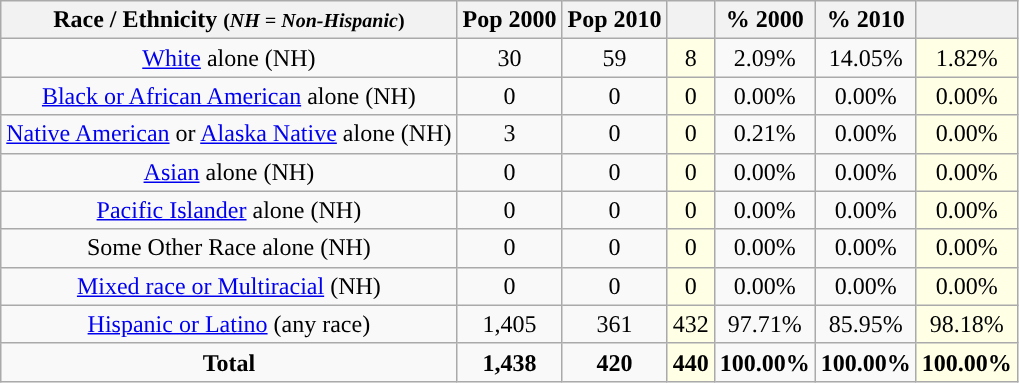<table class="wikitable" style="text-align:center;">
<tr>
<th>Race / Ethnicity <small>(<em>NH = Non-Hispanic</em>)</small></th>
<th>Pop 2000</th>
<th>Pop 2010</th>
<th></th>
<th>% 2000</th>
<th>% 2010</th>
<th></th>
</tr>
<tr>
<td><a href='#'>White</a> alone (NH)</td>
<td>30</td>
<td>59</td>
<td style='background: #ffffe6;'>8</td>
<td>2.09%</td>
<td>14.05%</td>
<td style='background: #ffffe6;'>1.82%</td>
</tr>
<tr>
<td><a href='#'>Black or African American</a> alone (NH)</td>
<td>0</td>
<td>0</td>
<td style='background: #ffffe6;'>0</td>
<td>0.00%</td>
<td>0.00%</td>
<td style='background: #ffffe6;'>0.00%</td>
</tr>
<tr>
<td><a href='#'>Native American</a> or <a href='#'>Alaska Native</a> alone (NH)</td>
<td>3</td>
<td>0</td>
<td style='background: #ffffe6;'>0</td>
<td>0.21%</td>
<td>0.00%</td>
<td style='background: #ffffe6;'>0.00%</td>
</tr>
<tr>
<td><a href='#'>Asian</a> alone (NH)</td>
<td>0</td>
<td>0</td>
<td style='background: #ffffe6;'>0</td>
<td>0.00%</td>
<td>0.00%</td>
<td style='background: #ffffe6;'>0.00%</td>
</tr>
<tr>
<td><a href='#'>Pacific Islander</a> alone (NH)</td>
<td>0</td>
<td>0</td>
<td style='background: #ffffe6;'>0</td>
<td>0.00%</td>
<td>0.00%</td>
<td style='background: #ffffe6;'>0.00%</td>
</tr>
<tr>
<td>Some Other Race alone (NH)</td>
<td>0</td>
<td>0</td>
<td style='background: #ffffe6;'>0</td>
<td>0.00%</td>
<td>0.00%</td>
<td style='background: #ffffe6;'>0.00%</td>
</tr>
<tr>
<td><a href='#'>Mixed race or Multiracial</a> (NH)</td>
<td>0</td>
<td>0</td>
<td style='background: #ffffe6;'>0</td>
<td>0.00%</td>
<td>0.00%</td>
<td style='background: #ffffe6;'>0.00%</td>
</tr>
<tr>
<td><a href='#'>Hispanic or Latino</a> (any race)</td>
<td>1,405</td>
<td>361</td>
<td style='background: #ffffe6;'>432</td>
<td>97.71%</td>
<td>85.95%</td>
<td style='background: #ffffe6;'>98.18%</td>
</tr>
<tr>
<td><strong>Total</strong></td>
<td><strong>1,438</strong></td>
<td><strong>420</strong></td>
<td style='background: #ffffe6;'><strong>440</strong></td>
<td><strong>100.00%</strong></td>
<td><strong>100.00%</strong></td>
<td style='background: #ffffe6;'><strong>100.00%</strong></td>
</tr>
</table>
